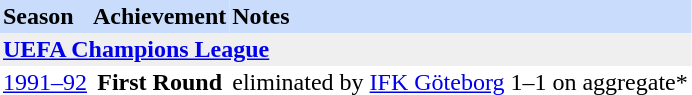<table class="toccolours" border="0" cellpadding="2" cellspacing="0" style="text-align:left; margin:0.5em;">
<tr style="background:#cadcfb">
<th>Season</th>
<th>Achievement</th>
<th>Notes</th>
</tr>
<tr>
<th colspan="4" style="background:#EFEFEF"><a href='#'>UEFA Champions League</a></th>
</tr>
<tr>
<td style="text-align:center"><a href='#'>1991–92</a></td>
<td style="text-align:center"><strong>First Round</strong></td>
<td style="text-align:left">eliminated by  <a href='#'>IFK Göteborg</a> 1–1 on aggregate*</td>
</tr>
</table>
